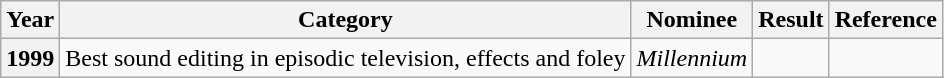<table class="wikitable">
<tr>
<th scope="col">Year</th>
<th scope="col">Category</th>
<th scope="col">Nominee</th>
<th scope="col">Result</th>
<th scope="col">Reference</th>
</tr>
<tr>
<th scope="row">1999</th>
<td>Best sound editing in episodic television, effects and foley</td>
<td><em>Millennium</em></td>
<td></td>
<td style="text-align: center"></td>
</tr>
</table>
